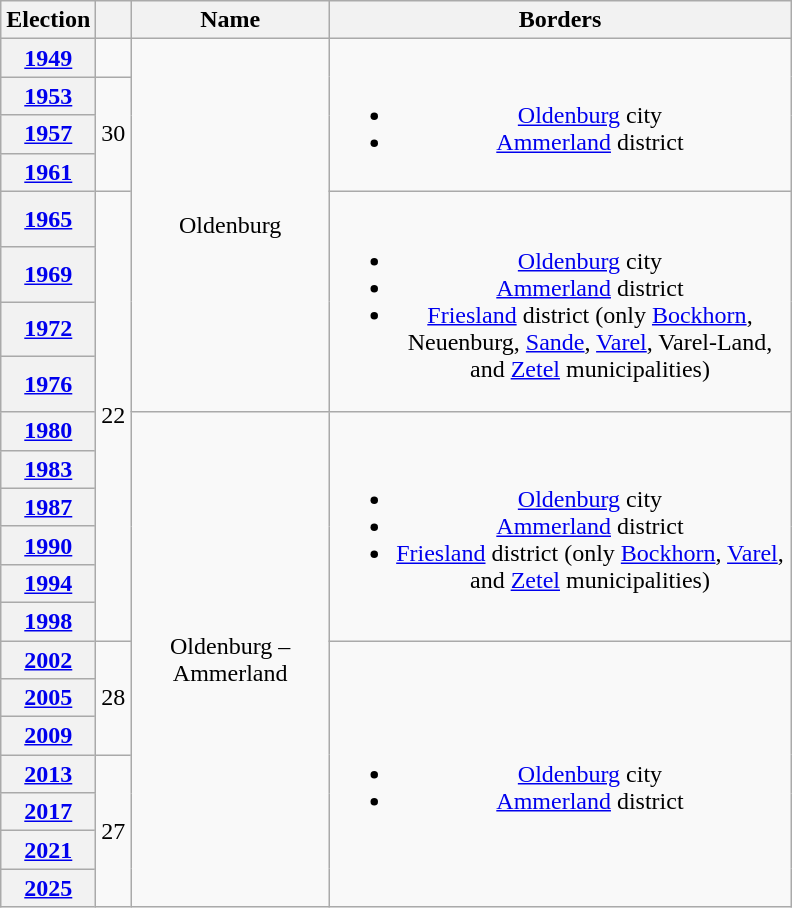<table class=wikitable style="text-align:center">
<tr>
<th>Election</th>
<th></th>
<th width=125px>Name</th>
<th width=300px>Borders</th>
</tr>
<tr>
<th><a href='#'>1949</a></th>
<td></td>
<td rowspan=8>Oldenburg</td>
<td rowspan=4><br><ul><li><a href='#'>Oldenburg</a> city</li><li><a href='#'>Ammerland</a> district</li></ul></td>
</tr>
<tr>
<th><a href='#'>1953</a></th>
<td rowspan=3>30</td>
</tr>
<tr>
<th><a href='#'>1957</a></th>
</tr>
<tr>
<th><a href='#'>1961</a></th>
</tr>
<tr>
<th><a href='#'>1965</a></th>
<td rowspan=10>22</td>
<td rowspan=4><br><ul><li><a href='#'>Oldenburg</a> city</li><li><a href='#'>Ammerland</a> district</li><li><a href='#'>Friesland</a> district (only <a href='#'>Bockhorn</a>, Neuenburg, <a href='#'>Sande</a>, <a href='#'>Varel</a>, Varel-Land, and <a href='#'>Zetel</a> municipalities)</li></ul></td>
</tr>
<tr>
<th><a href='#'>1969</a></th>
</tr>
<tr>
<th><a href='#'>1972</a></th>
</tr>
<tr>
<th><a href='#'>1976</a></th>
</tr>
<tr>
<th><a href='#'>1980</a></th>
<td rowspan=13>Oldenburg – Ammerland</td>
<td rowspan=6><br><ul><li><a href='#'>Oldenburg</a> city</li><li><a href='#'>Ammerland</a> district</li><li><a href='#'>Friesland</a> district (only <a href='#'>Bockhorn</a>, <a href='#'>Varel</a>, and <a href='#'>Zetel</a> municipalities)</li></ul></td>
</tr>
<tr>
<th><a href='#'>1983</a></th>
</tr>
<tr>
<th><a href='#'>1987</a></th>
</tr>
<tr>
<th><a href='#'>1990</a></th>
</tr>
<tr>
<th><a href='#'>1994</a></th>
</tr>
<tr>
<th><a href='#'>1998</a></th>
</tr>
<tr>
<th><a href='#'>2002</a></th>
<td rowspan=3>28</td>
<td rowspan=7><br><ul><li><a href='#'>Oldenburg</a> city</li><li><a href='#'>Ammerland</a> district</li></ul></td>
</tr>
<tr>
<th><a href='#'>2005</a></th>
</tr>
<tr>
<th><a href='#'>2009</a></th>
</tr>
<tr>
<th><a href='#'>2013</a></th>
<td rowspan=4>27</td>
</tr>
<tr>
<th><a href='#'>2017</a></th>
</tr>
<tr>
<th><a href='#'>2021</a></th>
</tr>
<tr>
<th><a href='#'>2025</a></th>
</tr>
</table>
